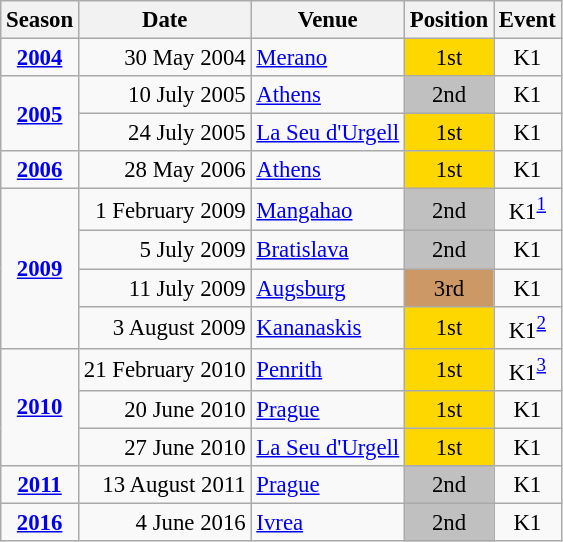<table class="wikitable" style="text-align:center; font-size:95%;">
<tr>
<th>Season</th>
<th>Date</th>
<th>Venue</th>
<th>Position</th>
<th>Event</th>
</tr>
<tr>
<td><strong><a href='#'>2004</a></strong></td>
<td align=right>30 May 2004</td>
<td align=left><a href='#'>Merano</a></td>
<td bgcolor=gold>1st</td>
<td>K1</td>
</tr>
<tr>
<td rowspan=2><strong><a href='#'>2005</a></strong></td>
<td align=right>10 July 2005</td>
<td align=left><a href='#'>Athens</a></td>
<td bgcolor=silver>2nd</td>
<td>K1</td>
</tr>
<tr>
<td align=right>24 July 2005</td>
<td align=left><a href='#'>La Seu d'Urgell</a></td>
<td bgcolor=gold>1st</td>
<td>K1</td>
</tr>
<tr>
<td><strong><a href='#'>2006</a></strong></td>
<td align=right>28 May 2006</td>
<td align=left><a href='#'>Athens</a></td>
<td bgcolor=gold>1st</td>
<td>K1</td>
</tr>
<tr>
<td rowspan=4><strong><a href='#'>2009</a></strong></td>
<td align=right>1 February 2009</td>
<td align=left><a href='#'>Mangahao</a></td>
<td bgcolor=silver>2nd</td>
<td>K1<sup><a href='#'>1</a></sup></td>
</tr>
<tr>
<td align=right>5 July 2009</td>
<td align=left><a href='#'>Bratislava</a></td>
<td bgcolor=silver>2nd</td>
<td>K1</td>
</tr>
<tr>
<td align=right>11 July 2009</td>
<td align=left><a href='#'>Augsburg</a></td>
<td bgcolor=cc9966>3rd</td>
<td>K1</td>
</tr>
<tr>
<td align=right>3 August 2009</td>
<td align=left><a href='#'>Kananaskis</a></td>
<td bgcolor=gold>1st</td>
<td>K1<sup><a href='#'>2</a></sup></td>
</tr>
<tr>
<td rowspan=3><strong><a href='#'>2010</a></strong></td>
<td align=right>21 February 2010</td>
<td align=left><a href='#'>Penrith</a></td>
<td bgcolor=gold>1st</td>
<td>K1<sup><a href='#'>3</a></sup></td>
</tr>
<tr>
<td align=right>20 June 2010</td>
<td align=left><a href='#'>Prague</a></td>
<td bgcolor=gold>1st</td>
<td>K1</td>
</tr>
<tr>
<td align=right>27 June 2010</td>
<td align=left><a href='#'>La Seu d'Urgell</a></td>
<td bgcolor=gold>1st</td>
<td>K1</td>
</tr>
<tr>
<td><strong><a href='#'>2011</a></strong></td>
<td align=right>13 August 2011</td>
<td align=left><a href='#'>Prague</a></td>
<td bgcolor=silver>2nd</td>
<td>K1</td>
</tr>
<tr>
<td><strong><a href='#'>2016</a></strong></td>
<td align=right>4 June 2016</td>
<td align=left><a href='#'>Ivrea</a></td>
<td bgcolor=silver>2nd</td>
<td>K1</td>
</tr>
</table>
